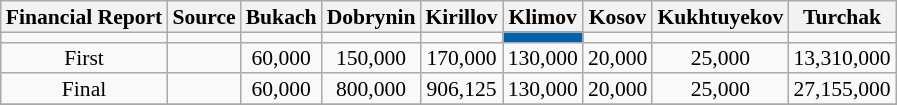<table class="wikitable" style="text-align:center; font-size:90%; line-height:14px">
<tr>
<th>Financial Report</th>
<th>Source</th>
<th>Bukach</th>
<th>Dobrynin</th>
<th>Kirillov</th>
<th>Klimov</th>
<th>Kosov</th>
<th>Kukhtuyekov</th>
<th>Turchak</th>
</tr>
<tr>
<td></td>
<td></td>
<td bgcolor=></td>
<td bgcolor=></td>
<td bgcolor=></td>
<td style="background-color:#0061AC;"></td>
<td bgcolor=></td>
<td bgcolor=></td>
<td bgcolor=></td>
</tr>
<tr align=center>
<td>First</td>
<td></td>
<td>60,000</td>
<td>150,000</td>
<td>170,000</td>
<td>130,000</td>
<td>20,000</td>
<td>25,000</td>
<td>13,310,000</td>
</tr>
<tr>
<td>Final</td>
<td></td>
<td>60,000</td>
<td>800,000</td>
<td>906,125</td>
<td>130,000</td>
<td>20,000</td>
<td>25,000</td>
<td>27,155,000</td>
</tr>
<tr>
</tr>
</table>
